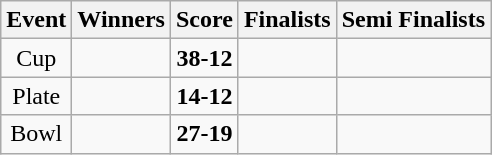<table class="wikitable" style="text-align: center">
<tr>
<th>Event</th>
<th>Winners</th>
<th>Score</th>
<th>Finalists</th>
<th>Semi Finalists</th>
</tr>
<tr>
<td>Cup</td>
<td align=left><strong></strong></td>
<td><strong>38-12</strong></td>
<td align=left></td>
<td align=left><br></td>
</tr>
<tr>
<td>Plate</td>
<td align=left><strong></strong></td>
<td><strong>14-12</strong></td>
<td align=left></td>
<td align=left><br></td>
</tr>
<tr>
<td>Bowl</td>
<td align=left><strong></strong></td>
<td><strong>27-19</strong></td>
<td align=left></td>
<td align=left><br></td>
</tr>
</table>
